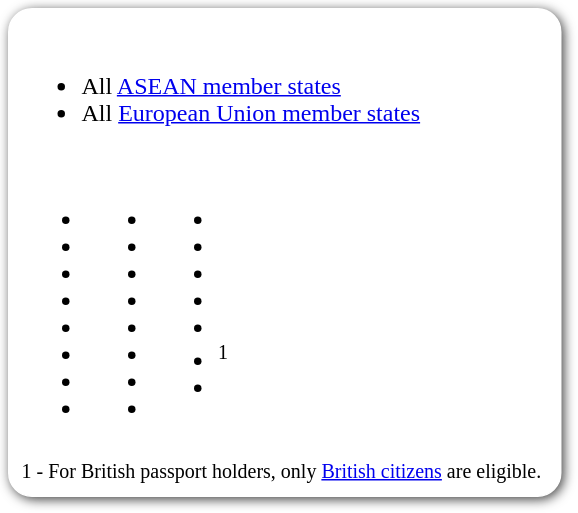<table style=" border-radius:1em; box-shadow: 0.1em 0.1em 0.5em rgba(0,0,0,0.75); background-color: white; border: 1px solid white; padding: 5px;">
<tr style="vertical-align:top;">
<td><br><ul><li> All <a href='#'>ASEAN member states</a></li><li> All <a href='#'>European Union member states</a></li></ul><table>
<tr>
<td><br><ul><li></li><li></li><li></li><li></li><li></li><li></li><li></li><li></li></ul></td>
<td valign="top"><br><ul><li></li><li></li><li></li><li></li><li></li><li></li><li></li><li></li></ul></td>
<td valign="top"><br><ul><li></li><li></li><li></li><li></li><li></li><li><sup>1</sup></li><li></li></ul></td>
<td></td>
</tr>
</table>
<sub>1 - For British passport holders, only <a href='#'>British citizens</a> are eligible.</sub></td>
<td></td>
</tr>
</table>
